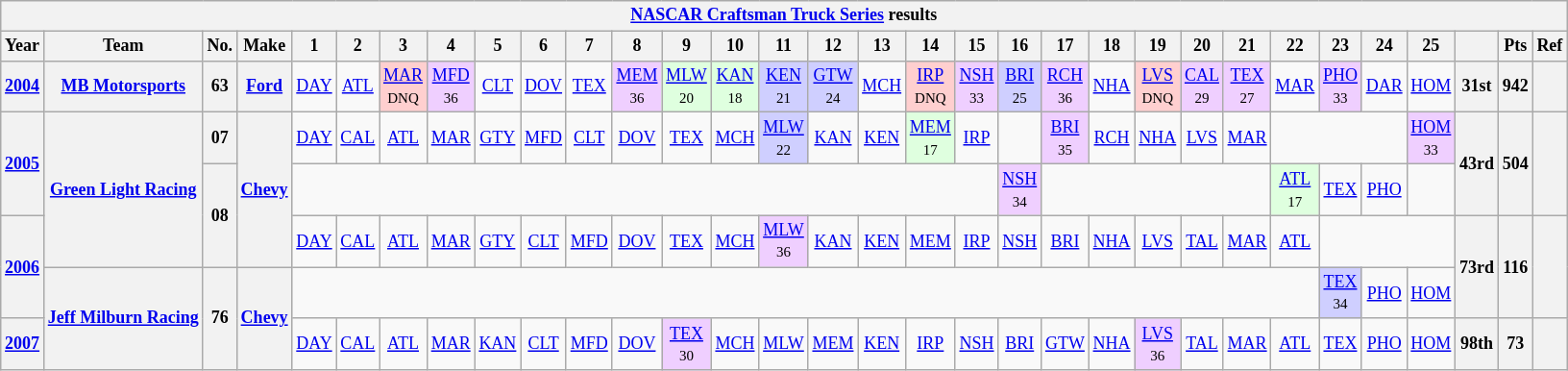<table class="wikitable" style="text-align:center; font-size:75%">
<tr>
<th colspan=45><a href='#'>NASCAR Craftsman Truck Series</a> results</th>
</tr>
<tr>
<th>Year</th>
<th>Team</th>
<th>No.</th>
<th>Make</th>
<th>1</th>
<th>2</th>
<th>3</th>
<th>4</th>
<th>5</th>
<th>6</th>
<th>7</th>
<th>8</th>
<th>9</th>
<th>10</th>
<th>11</th>
<th>12</th>
<th>13</th>
<th>14</th>
<th>15</th>
<th>16</th>
<th>17</th>
<th>18</th>
<th>19</th>
<th>20</th>
<th>21</th>
<th>22</th>
<th>23</th>
<th>24</th>
<th>25</th>
<th></th>
<th>Pts</th>
<th>Ref</th>
</tr>
<tr>
<th><a href='#'>2004</a></th>
<th><a href='#'>MB Motorsports</a></th>
<th>63</th>
<th><a href='#'>Ford</a></th>
<td><a href='#'>DAY</a></td>
<td><a href='#'>ATL</a></td>
<td style="background:#FFCFCF;"><a href='#'>MAR</a><br><small>DNQ</small></td>
<td style="background:#EFCFFF;"><a href='#'>MFD</a><br><small>36</small></td>
<td><a href='#'>CLT</a></td>
<td><a href='#'>DOV</a></td>
<td><a href='#'>TEX</a></td>
<td style="background:#EFCFFF;"><a href='#'>MEM</a><br><small>36</small></td>
<td style="background:#DFFFDF;"><a href='#'>MLW</a><br><small>20</small></td>
<td style="background:#DFFFDF;"><a href='#'>KAN</a><br><small>18</small></td>
<td style="background:#CFCFFF;"><a href='#'>KEN</a><br><small>21</small></td>
<td style="background:#CFCFFF;"><a href='#'>GTW</a><br><small>24</small></td>
<td><a href='#'>MCH</a></td>
<td style="background:#FFCFCF;"><a href='#'>IRP</a><br><small>DNQ</small></td>
<td style="background:#EFCFFF;"><a href='#'>NSH</a><br><small>33</small></td>
<td style="background:#CFCFFF;"><a href='#'>BRI</a><br><small>25</small></td>
<td style="background:#EFCFFF;"><a href='#'>RCH</a><br><small>36</small></td>
<td><a href='#'>NHA</a></td>
<td style="background:#FFCFCF;"><a href='#'>LVS</a><br><small>DNQ</small></td>
<td style="background:#EFCFFF;"><a href='#'>CAL</a><br><small>29</small></td>
<td style="background:#EFCFFF;"><a href='#'>TEX</a><br><small>27</small></td>
<td><a href='#'>MAR</a></td>
<td style="background:#EFCFFF;"><a href='#'>PHO</a><br><small>33</small></td>
<td><a href='#'>DAR</a></td>
<td><a href='#'>HOM</a></td>
<th>31st</th>
<th>942</th>
<th></th>
</tr>
<tr>
<th rowspan=2><a href='#'>2005</a></th>
<th rowspan=3><a href='#'>Green Light Racing</a></th>
<th>07</th>
<th rowspan=3><a href='#'>Chevy</a></th>
<td><a href='#'>DAY</a></td>
<td><a href='#'>CAL</a></td>
<td><a href='#'>ATL</a></td>
<td><a href='#'>MAR</a></td>
<td><a href='#'>GTY</a></td>
<td><a href='#'>MFD</a></td>
<td><a href='#'>CLT</a></td>
<td><a href='#'>DOV</a></td>
<td><a href='#'>TEX</a></td>
<td><a href='#'>MCH</a></td>
<td style="background:#CFCFFF;"><a href='#'>MLW</a><br><small>22</small></td>
<td><a href='#'>KAN</a></td>
<td><a href='#'>KEN</a></td>
<td style="background:#DFFFDF;"><a href='#'>MEM</a><br><small>17</small></td>
<td><a href='#'>IRP</a></td>
<td></td>
<td style="background:#EFCFFF;"><a href='#'>BRI</a><br><small>35</small></td>
<td><a href='#'>RCH</a></td>
<td><a href='#'>NHA</a></td>
<td><a href='#'>LVS</a></td>
<td><a href='#'>MAR</a></td>
<td colspan=3></td>
<td style="background:#EFCFFF;"><a href='#'>HOM</a><br><small>33</small></td>
<th rowspan=2>43rd</th>
<th rowspan=2>504</th>
<th rowspan=2></th>
</tr>
<tr>
<th rowspan=2>08</th>
<td colspan=15></td>
<td style="background:#EFCFFF;"><a href='#'>NSH</a><br><small>34</small></td>
<td colspan=5></td>
<td style="background:#DFFFDF;"><a href='#'>ATL</a><br><small>17</small></td>
<td><a href='#'>TEX</a></td>
<td><a href='#'>PHO</a></td>
<td></td>
</tr>
<tr>
<th rowspan=2><a href='#'>2006</a></th>
<td><a href='#'>DAY</a></td>
<td><a href='#'>CAL</a></td>
<td><a href='#'>ATL</a></td>
<td><a href='#'>MAR</a></td>
<td><a href='#'>GTY</a></td>
<td><a href='#'>CLT</a></td>
<td><a href='#'>MFD</a></td>
<td><a href='#'>DOV</a></td>
<td><a href='#'>TEX</a></td>
<td><a href='#'>MCH</a></td>
<td style="background:#EFCFFF;"><a href='#'>MLW</a><br><small>36</small></td>
<td><a href='#'>KAN</a></td>
<td><a href='#'>KEN</a></td>
<td><a href='#'>MEM</a></td>
<td><a href='#'>IRP</a></td>
<td><a href='#'>NSH</a></td>
<td><a href='#'>BRI</a></td>
<td><a href='#'>NHA</a></td>
<td><a href='#'>LVS</a></td>
<td><a href='#'>TAL</a></td>
<td><a href='#'>MAR</a></td>
<td><a href='#'>ATL</a></td>
<td colspan=3></td>
<th rowspan=2>73rd</th>
<th rowspan=2>116</th>
<th rowspan=2></th>
</tr>
<tr>
<th rowspan=2><a href='#'>Jeff Milburn Racing</a></th>
<th rowspan=2>76</th>
<th rowspan=2><a href='#'>Chevy</a></th>
<td colspan=22></td>
<td style="background:#CFCFFF;"><a href='#'>TEX</a><br><small>34</small></td>
<td><a href='#'>PHO</a></td>
<td><a href='#'>HOM</a></td>
</tr>
<tr>
<th><a href='#'>2007</a></th>
<td><a href='#'>DAY</a></td>
<td><a href='#'>CAL</a></td>
<td><a href='#'>ATL</a></td>
<td><a href='#'>MAR</a></td>
<td><a href='#'>KAN</a></td>
<td><a href='#'>CLT</a></td>
<td><a href='#'>MFD</a></td>
<td><a href='#'>DOV</a></td>
<td style="background:#EFCFFF;"><a href='#'>TEX</a><br><small>30</small></td>
<td><a href='#'>MCH</a></td>
<td><a href='#'>MLW</a></td>
<td><a href='#'>MEM</a></td>
<td><a href='#'>KEN</a></td>
<td><a href='#'>IRP</a></td>
<td><a href='#'>NSH</a></td>
<td><a href='#'>BRI</a></td>
<td><a href='#'>GTW</a></td>
<td><a href='#'>NHA</a></td>
<td style="background:#EFCFFF;"><a href='#'>LVS</a><br><small>36</small></td>
<td><a href='#'>TAL</a></td>
<td><a href='#'>MAR</a></td>
<td><a href='#'>ATL</a></td>
<td><a href='#'>TEX</a></td>
<td><a href='#'>PHO</a></td>
<td><a href='#'>HOM</a></td>
<th>98th</th>
<th>73</th>
<th></th>
</tr>
</table>
